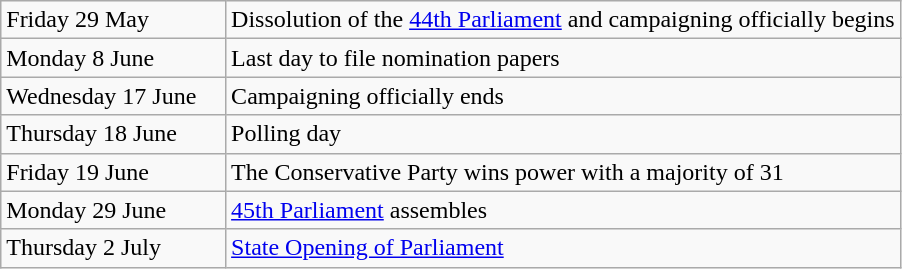<table class="wikitable">
<tr>
<td style="width:25%">Friday 29 May</td>
<td>Dissolution of the <a href='#'>44th Parliament</a> and campaigning officially begins</td>
</tr>
<tr>
<td>Monday 8 June</td>
<td>Last day to file nomination papers</td>
</tr>
<tr>
<td>Wednesday 17 June</td>
<td>Campaigning officially ends</td>
</tr>
<tr>
<td>Thursday 18 June</td>
<td>Polling day</td>
</tr>
<tr>
<td>Friday 19 June</td>
<td>The Conservative Party wins power with a majority of 31</td>
</tr>
<tr>
<td>Monday 29 June</td>
<td><a href='#'>45th Parliament</a> assembles</td>
</tr>
<tr>
<td>Thursday 2 July</td>
<td><a href='#'>State Opening of Parliament</a></td>
</tr>
</table>
